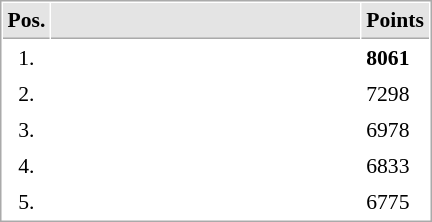<table cellspacing="1" cellpadding="3" style="border:1px solid #AAAAAA;font-size:90%">
<tr bgcolor="#E4E4E4">
<th style="border-bottom:1px solid #AAAAAA" width=10>Pos.</th>
<th style="border-bottom:1px solid #AAAAAA" width=200></th>
<th style="border-bottom:1px solid #AAAAAA" width=20>Points</th>
</tr>
<tr>
<td align="center">1.</td>
<td><strong></strong></td>
<td><strong>8061</strong></td>
</tr>
<tr>
<td align="center">2.</td>
<td></td>
<td>7298</td>
</tr>
<tr>
<td align="center">3.</td>
<td></td>
<td>6978</td>
</tr>
<tr>
<td align="center">4.</td>
<td></td>
<td>6833</td>
</tr>
<tr>
<td align="center">5.</td>
<td></td>
<td>6775</td>
</tr>
</table>
